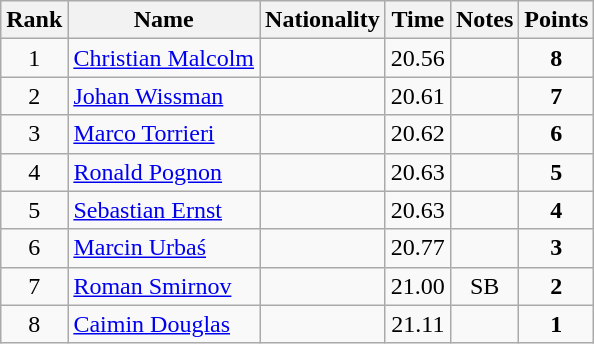<table class="wikitable sortable" style="text-align:center">
<tr>
<th>Rank</th>
<th>Name</th>
<th>Nationality</th>
<th>Time</th>
<th>Notes</th>
<th>Points</th>
</tr>
<tr>
<td>1</td>
<td align=left><a href='#'>Christian Malcolm</a></td>
<td align=left></td>
<td>20.56</td>
<td></td>
<td><strong>8</strong></td>
</tr>
<tr>
<td>2</td>
<td align=left><a href='#'>Johan Wissman</a></td>
<td align=left></td>
<td>20.61</td>
<td></td>
<td><strong>7</strong></td>
</tr>
<tr>
<td>3</td>
<td align=left><a href='#'>Marco Torrieri</a></td>
<td align=left></td>
<td>20.62</td>
<td></td>
<td><strong>6</strong></td>
</tr>
<tr>
<td>4</td>
<td align=left><a href='#'>Ronald Pognon</a></td>
<td align=left></td>
<td>20.63</td>
<td></td>
<td><strong>5</strong></td>
</tr>
<tr>
<td>5</td>
<td align=left><a href='#'>Sebastian Ernst</a></td>
<td align=left></td>
<td>20.63</td>
<td></td>
<td><strong>4</strong></td>
</tr>
<tr>
<td>6</td>
<td align=left><a href='#'>Marcin Urbaś</a></td>
<td align=left></td>
<td>20.77</td>
<td></td>
<td><strong>3</strong></td>
</tr>
<tr>
<td>7</td>
<td align=left><a href='#'>Roman Smirnov</a></td>
<td align=left></td>
<td>21.00</td>
<td>SB</td>
<td><strong>2</strong></td>
</tr>
<tr>
<td>8</td>
<td align=left><a href='#'>Caimin Douglas</a></td>
<td align=left></td>
<td>21.11</td>
<td></td>
<td><strong>1</strong></td>
</tr>
</table>
